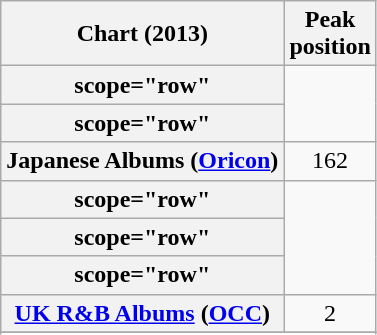<table class="wikitable sortable plainrowheaders" style="text-align:center">
<tr>
<th scope="col">Chart (2013)</th>
<th scope="col">Peak<br>position</th>
</tr>
<tr>
<th>scope="row" </th>
</tr>
<tr>
<th>scope="row" </th>
</tr>
<tr>
<th scope="row">Japanese Albums (<a href='#'>Oricon</a>)</th>
<td align="center">162</td>
</tr>
<tr>
<th>scope="row" </th>
</tr>
<tr>
<th>scope="row" </th>
</tr>
<tr>
<th>scope="row" </th>
</tr>
<tr>
<th scope="row"><a href='#'>UK R&B Albums</a> (<a href='#'>OCC</a>)</th>
<td style="text-align:center;">2</td>
</tr>
<tr>
</tr>
<tr>
</tr>
<tr>
</tr>
</table>
